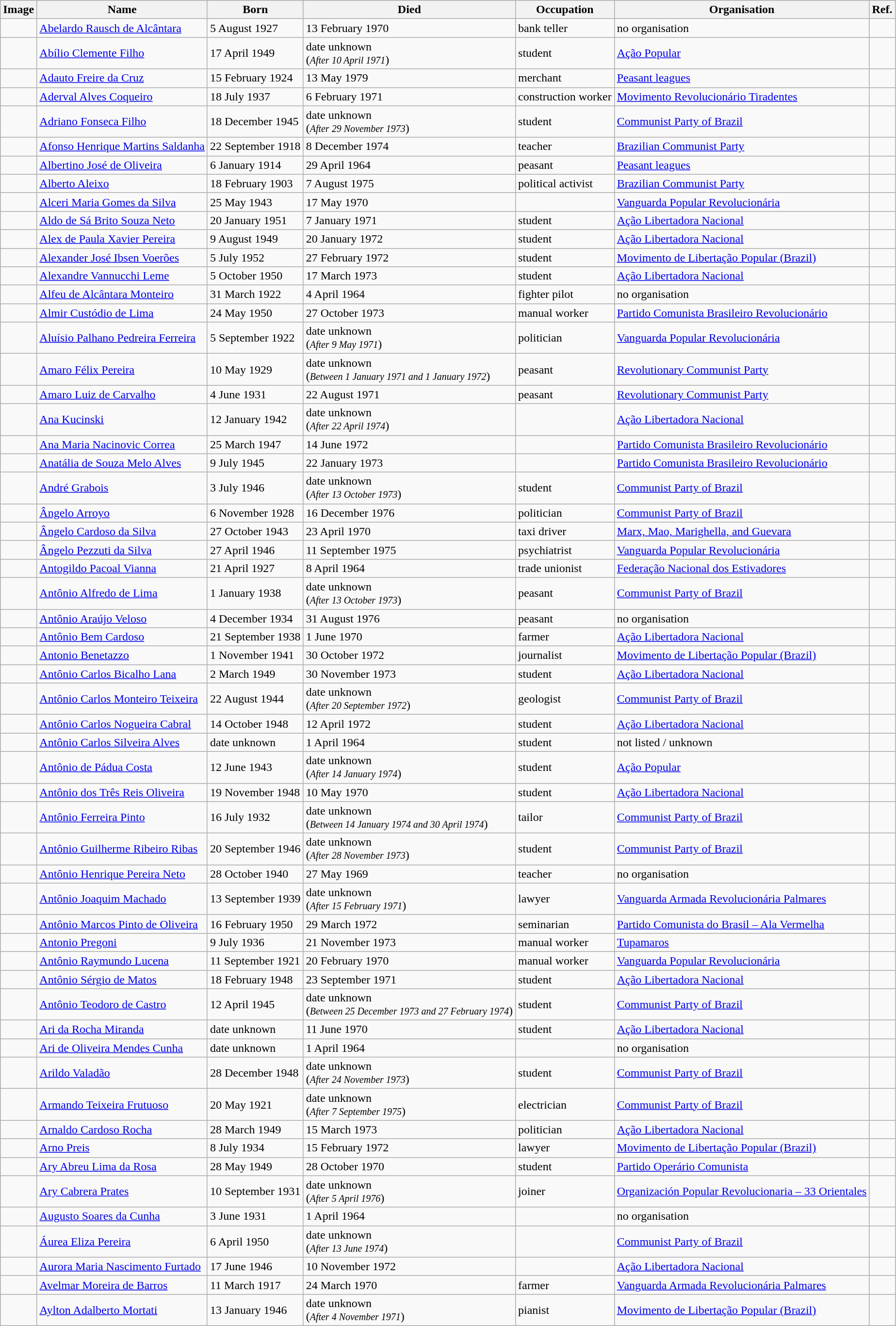<table class='wikitable sortable'>
<tr>
<th>Image</th>
<th>Name</th>
<th>Born</th>
<th>Died</th>
<th>Occupation</th>
<th>Organisation</th>
<th>Ref.</th>
</tr>
<tr>
<td></td>
<td><a href='#'>Abelardo Rausch de Alcântara</a></td>
<td>5 August 1927</td>
<td>13 February 1970</td>
<td>bank teller</td>
<td>no organisation</td>
<td></td>
</tr>
<tr>
<td></td>
<td><a href='#'>Abílio Clemente Filho</a></td>
<td>17 April 1949</td>
<td>date unknown<br>(<small><em>After 10 April 1971</em></small>)</td>
<td>student</td>
<td><a href='#'>Ação Popular</a></td>
<td></td>
</tr>
<tr>
<td></td>
<td><a href='#'>Adauto Freire da Cruz</a></td>
<td>15 February 1924</td>
<td>13 May 1979</td>
<td>merchant</td>
<td><a href='#'>Peasant leagues</a></td>
<td></td>
</tr>
<tr>
<td></td>
<td><a href='#'>Aderval Alves Coqueiro</a></td>
<td>18 July 1937</td>
<td>6 February 1971</td>
<td>construction worker</td>
<td><a href='#'>Movimento Revolucionário Tiradentes</a></td>
<td></td>
</tr>
<tr>
<td></td>
<td><a href='#'>Adriano Fonseca Filho</a></td>
<td>18 December 1945</td>
<td>date unknown<br>(<small><em>After 29 November 1973</em></small>)</td>
<td>student</td>
<td><a href='#'>Communist Party of Brazil</a></td>
<td></td>
</tr>
<tr>
<td></td>
<td><a href='#'>Afonso Henrique Martins Saldanha</a></td>
<td>22 September 1918</td>
<td>8 December 1974</td>
<td>teacher</td>
<td><a href='#'>Brazilian Communist Party</a></td>
<td></td>
</tr>
<tr>
<td></td>
<td><a href='#'>Albertino José de Oliveira</a></td>
<td>6 January 1914</td>
<td>29 April 1964</td>
<td>peasant</td>
<td><a href='#'>Peasant leagues</a></td>
<td></td>
</tr>
<tr>
<td></td>
<td><a href='#'>Alberto Aleixo</a></td>
<td>18 February 1903</td>
<td>7 August 1975</td>
<td>political activist</td>
<td><a href='#'>Brazilian Communist Party</a></td>
<td></td>
</tr>
<tr>
<td></td>
<td><a href='#'>Alceri Maria Gomes da Silva</a></td>
<td>25 May 1943</td>
<td>17 May 1970</td>
<td></td>
<td><a href='#'>Vanguarda Popular Revolucionária</a></td>
<td></td>
</tr>
<tr>
<td></td>
<td><a href='#'>Aldo de Sá Brito Souza Neto</a></td>
<td>20 January 1951</td>
<td>7 January 1971</td>
<td>student</td>
<td><a href='#'>Ação Libertadora Nacional</a></td>
<td></td>
</tr>
<tr>
<td></td>
<td><a href='#'>Alex de Paula Xavier Pereira</a></td>
<td>9 August 1949</td>
<td>20 January 1972</td>
<td>student</td>
<td><a href='#'>Ação Libertadora Nacional</a></td>
<td></td>
</tr>
<tr>
<td></td>
<td><a href='#'>Alexander José Ibsen Voerões</a></td>
<td>5 July 1952</td>
<td>27 February 1972</td>
<td>student</td>
<td><a href='#'>Movimento de Libertação Popular (Brazil)</a></td>
<td></td>
</tr>
<tr>
<td></td>
<td><a href='#'>Alexandre Vannucchi Leme</a></td>
<td>5 October 1950</td>
<td>17 March 1973</td>
<td>student</td>
<td><a href='#'>Ação Libertadora Nacional</a></td>
<td></td>
</tr>
<tr>
<td></td>
<td><a href='#'>Alfeu de Alcântara Monteiro</a></td>
<td>31 March 1922</td>
<td>4 April 1964</td>
<td>fighter pilot</td>
<td>no organisation</td>
<td></td>
</tr>
<tr>
<td></td>
<td><a href='#'>Almir Custódio de Lima</a></td>
<td>24 May 1950</td>
<td>27 October 1973</td>
<td>manual worker</td>
<td><a href='#'>Partido Comunista Brasileiro Revolucionário</a></td>
<td></td>
</tr>
<tr>
<td></td>
<td><a href='#'>Aluísio Palhano Pedreira Ferreira</a></td>
<td>5 September 1922</td>
<td>date unknown<br>(<small><em>After 9 May 1971</em></small>)</td>
<td>politician</td>
<td><a href='#'>Vanguarda Popular Revolucionária</a></td>
<td></td>
</tr>
<tr>
<td></td>
<td><a href='#'>Amaro Félix Pereira</a></td>
<td>10 May 1929</td>
<td>date unknown<br>(<small><em>Between 1 January 1971 and 1 January 1972</em></small>)</td>
<td>peasant</td>
<td><a href='#'>Revolutionary Communist Party</a></td>
<td></td>
</tr>
<tr>
<td></td>
<td><a href='#'>Amaro Luiz de Carvalho</a></td>
<td>4 June 1931</td>
<td>22 August 1971</td>
<td>peasant</td>
<td><a href='#'>Revolutionary Communist Party</a></td>
<td></td>
</tr>
<tr>
<td></td>
<td><a href='#'>Ana Kucinski</a></td>
<td>12 January 1942</td>
<td>date unknown<br>(<small><em>After 22 April 1974</em></small>)</td>
<td></td>
<td><a href='#'>Ação Libertadora Nacional</a></td>
<td></td>
</tr>
<tr>
<td></td>
<td><a href='#'>Ana Maria Nacinovic Correa</a></td>
<td>25 March 1947</td>
<td>14 June 1972</td>
<td></td>
<td><a href='#'>Partido Comunista Brasileiro Revolucionário</a></td>
<td></td>
</tr>
<tr>
<td></td>
<td><a href='#'>Anatália de Souza Melo Alves</a></td>
<td>9 July 1945</td>
<td>22 January 1973</td>
<td></td>
<td><a href='#'>Partido Comunista Brasileiro Revolucionário</a></td>
<td></td>
</tr>
<tr>
<td></td>
<td><a href='#'>André Grabois</a></td>
<td>3 July 1946</td>
<td>date unknown<br>(<small><em>After 13 October 1973</em></small>)</td>
<td>student</td>
<td><a href='#'>Communist Party of Brazil</a></td>
<td></td>
</tr>
<tr>
<td></td>
<td><a href='#'>Ângelo Arroyo</a></td>
<td>6 November 1928</td>
<td>16 December 1976</td>
<td>politician</td>
<td><a href='#'>Communist Party of Brazil</a></td>
<td></td>
</tr>
<tr>
<td></td>
<td><a href='#'>Ângelo Cardoso da Silva</a></td>
<td>27 October 1943</td>
<td>23 April 1970</td>
<td>taxi driver</td>
<td><a href='#'>Marx, Mao, Marighella, and Guevara</a></td>
<td></td>
</tr>
<tr>
<td></td>
<td><a href='#'>Ângelo Pezzuti da Silva</a></td>
<td>27 April 1946</td>
<td>11 September 1975</td>
<td>psychiatrist</td>
<td><a href='#'>Vanguarda Popular Revolucionária</a></td>
<td></td>
</tr>
<tr>
<td></td>
<td><a href='#'>Antogildo Pacoal Vianna</a></td>
<td>21 April 1927</td>
<td>8 April 1964</td>
<td>trade unionist</td>
<td><a href='#'>Federação Nacional dos Estivadores</a></td>
<td></td>
</tr>
<tr>
<td></td>
<td><a href='#'>Antônio Alfredo de Lima</a></td>
<td>1 January 1938</td>
<td>date unknown<br>(<small><em>After 13 October 1973</em></small>)</td>
<td>peasant</td>
<td><a href='#'>Communist Party of Brazil</a></td>
<td></td>
</tr>
<tr>
<td></td>
<td><a href='#'>Antônio Araújo Veloso</a></td>
<td>4 December 1934</td>
<td>31 August 1976</td>
<td>peasant</td>
<td>no organisation</td>
<td></td>
</tr>
<tr>
<td></td>
<td><a href='#'>Antônio Bem Cardoso</a></td>
<td>21 September 1938</td>
<td>1 June 1970</td>
<td>farmer</td>
<td><a href='#'>Ação Libertadora Nacional</a></td>
<td></td>
</tr>
<tr>
<td></td>
<td><a href='#'>Antonio Benetazzo</a></td>
<td>1 November 1941</td>
<td>30 October 1972</td>
<td>journalist</td>
<td><a href='#'>Movimento de Libertação Popular (Brazil)</a></td>
<td></td>
</tr>
<tr>
<td></td>
<td><a href='#'>Antônio Carlos Bicalho Lana</a></td>
<td>2 March 1949</td>
<td>30 November 1973</td>
<td>student</td>
<td><a href='#'>Ação Libertadora Nacional</a></td>
<td></td>
</tr>
<tr>
<td></td>
<td><a href='#'>Antônio Carlos Monteiro Teixeira</a></td>
<td>22 August 1944</td>
<td>date unknown<br>(<small><em>After 20 September 1972</em></small>)</td>
<td>geologist</td>
<td><a href='#'>Communist Party of Brazil</a></td>
<td></td>
</tr>
<tr>
<td></td>
<td><a href='#'>Antônio Carlos Nogueira Cabral</a></td>
<td>14 October 1948</td>
<td>12 April 1972</td>
<td>student</td>
<td><a href='#'>Ação Libertadora Nacional</a></td>
<td></td>
</tr>
<tr>
<td></td>
<td><a href='#'>Antônio Carlos Silveira Alves</a></td>
<td>date unknown</td>
<td>1 April 1964</td>
<td>student</td>
<td>not listed / unknown</td>
<td></td>
</tr>
<tr>
<td></td>
<td><a href='#'>Antônio de Pádua Costa</a></td>
<td>12 June 1943</td>
<td>date unknown<br>(<small><em>After 14 January 1974</em></small>)</td>
<td>student</td>
<td><a href='#'>Ação Popular</a></td>
<td></td>
</tr>
<tr>
<td></td>
<td><a href='#'>Antônio dos Três Reis Oliveira</a></td>
<td>19 November 1948</td>
<td>10 May 1970</td>
<td>student</td>
<td><a href='#'>Ação Libertadora Nacional</a></td>
<td></td>
</tr>
<tr>
<td></td>
<td><a href='#'>Antônio Ferreira Pinto</a></td>
<td>16 July 1932</td>
<td>date unknown<br>(<small><em>Between 14 January 1974 and 30 April 1974</em></small>)</td>
<td>tailor</td>
<td><a href='#'>Communist Party of Brazil</a></td>
<td></td>
</tr>
<tr>
<td></td>
<td><a href='#'>Antônio Guilherme Ribeiro Ribas</a></td>
<td>20 September 1946</td>
<td>date unknown<br>(<small><em>After 28 November 1973</em></small>)</td>
<td>student</td>
<td><a href='#'>Communist Party of Brazil</a></td>
<td></td>
</tr>
<tr>
<td></td>
<td><a href='#'>Antônio Henrique Pereira Neto</a></td>
<td>28 October 1940</td>
<td>27 May 1969</td>
<td>teacher</td>
<td>no organisation</td>
<td></td>
</tr>
<tr>
<td></td>
<td><a href='#'>Antônio Joaquim Machado</a></td>
<td>13 September 1939</td>
<td>date unknown<br>(<small><em>After 15 February 1971</em></small>)</td>
<td>lawyer</td>
<td><a href='#'>Vanguarda Armada Revolucionária Palmares</a></td>
<td></td>
</tr>
<tr>
<td></td>
<td><a href='#'>Antônio Marcos Pinto de Oliveira</a></td>
<td>16 February 1950</td>
<td>29 March 1972</td>
<td>seminarian</td>
<td><a href='#'>Partido Comunista do Brasil – Ala Vermelha</a></td>
<td></td>
</tr>
<tr>
<td></td>
<td><a href='#'>Antonio Pregoni</a></td>
<td>9 July 1936</td>
<td>21 November 1973</td>
<td>manual worker</td>
<td><a href='#'>Tupamaros</a></td>
<td></td>
</tr>
<tr>
<td></td>
<td><a href='#'>Antônio Raymundo Lucena</a></td>
<td>11 September 1921</td>
<td>20 February 1970</td>
<td>manual worker</td>
<td><a href='#'>Vanguarda Popular Revolucionária</a></td>
<td></td>
</tr>
<tr>
<td></td>
<td><a href='#'>Antônio Sérgio de Matos</a></td>
<td>18 February 1948</td>
<td>23 September 1971</td>
<td>student</td>
<td><a href='#'>Ação Libertadora Nacional</a></td>
<td></td>
</tr>
<tr>
<td></td>
<td><a href='#'>Antônio Teodoro de Castro</a></td>
<td>12 April 1945</td>
<td>date unknown<br>(<small><em>Between 25 December 1973 and 27 February 1974</em></small>)</td>
<td>student</td>
<td><a href='#'>Communist Party of Brazil</a></td>
<td></td>
</tr>
<tr>
<td></td>
<td><a href='#'>Ari da Rocha Miranda</a></td>
<td>date unknown</td>
<td>11 June 1970</td>
<td>student</td>
<td><a href='#'>Ação Libertadora Nacional</a></td>
<td></td>
</tr>
<tr>
<td></td>
<td><a href='#'>Ari de Oliveira Mendes Cunha</a></td>
<td>date unknown</td>
<td>1 April 1964</td>
<td></td>
<td>no organisation</td>
<td></td>
</tr>
<tr>
<td></td>
<td><a href='#'>Arildo Valadão</a></td>
<td>28 December 1948</td>
<td>date unknown<br>(<small><em>After 24 November 1973</em></small>)</td>
<td>student</td>
<td><a href='#'>Communist Party of Brazil</a></td>
<td></td>
</tr>
<tr>
<td></td>
<td><a href='#'>Armando Teixeira Frutuoso</a></td>
<td>20 May 1921</td>
<td>date unknown<br>(<small><em>After 7 September 1975</em></small>)</td>
<td>electrician</td>
<td><a href='#'>Communist Party of Brazil</a></td>
<td></td>
</tr>
<tr>
<td></td>
<td><a href='#'>Arnaldo Cardoso Rocha</a></td>
<td>28 March 1949</td>
<td>15 March 1973</td>
<td>politician</td>
<td><a href='#'>Ação Libertadora Nacional</a></td>
<td></td>
</tr>
<tr>
<td></td>
<td><a href='#'>Arno Preis</a></td>
<td>8 July 1934</td>
<td>15 February 1972</td>
<td>lawyer</td>
<td><a href='#'>Movimento de Libertação Popular (Brazil)</a></td>
<td></td>
</tr>
<tr>
<td></td>
<td><a href='#'>Ary Abreu Lima da Rosa</a></td>
<td>28 May 1949</td>
<td>28 October 1970</td>
<td>student</td>
<td><a href='#'>Partido Operário Comunista</a></td>
<td></td>
</tr>
<tr>
<td></td>
<td><a href='#'>Ary Cabrera Prates</a></td>
<td>10 September 1931</td>
<td>date unknown<br>(<small><em>After 5 April 1976</em></small>)</td>
<td>joiner</td>
<td><a href='#'>Organización Popular Revolucionaria – 33 Orientales</a></td>
<td></td>
</tr>
<tr>
<td></td>
<td><a href='#'>Augusto Soares da Cunha</a></td>
<td>3 June 1931</td>
<td>1 April 1964</td>
<td></td>
<td>no organisation</td>
<td></td>
</tr>
<tr>
<td></td>
<td><a href='#'>Áurea Eliza Pereira</a></td>
<td>6 April 1950</td>
<td>date unknown<br>(<small><em>After 13 June 1974</em></small>)</td>
<td></td>
<td><a href='#'>Communist Party of Brazil</a></td>
<td></td>
</tr>
<tr>
<td></td>
<td><a href='#'>Aurora Maria Nascimento Furtado</a></td>
<td>17 June 1946</td>
<td>10 November 1972</td>
<td></td>
<td><a href='#'>Ação Libertadora Nacional</a></td>
<td></td>
</tr>
<tr>
<td></td>
<td><a href='#'>Avelmar Moreira de Barros</a></td>
<td>11 March 1917</td>
<td>24 March 1970</td>
<td>farmer</td>
<td><a href='#'>Vanguarda Armada Revolucionária Palmares</a></td>
<td></td>
</tr>
<tr>
<td></td>
<td><a href='#'>Aylton Adalberto Mortati</a></td>
<td>13 January 1946</td>
<td>date unknown<br>(<small><em>After 4 November 1971</em></small>)</td>
<td>pianist</td>
<td><a href='#'>Movimento de Libertação Popular (Brazil)</a></td>
<td></td>
</tr>
</table>
